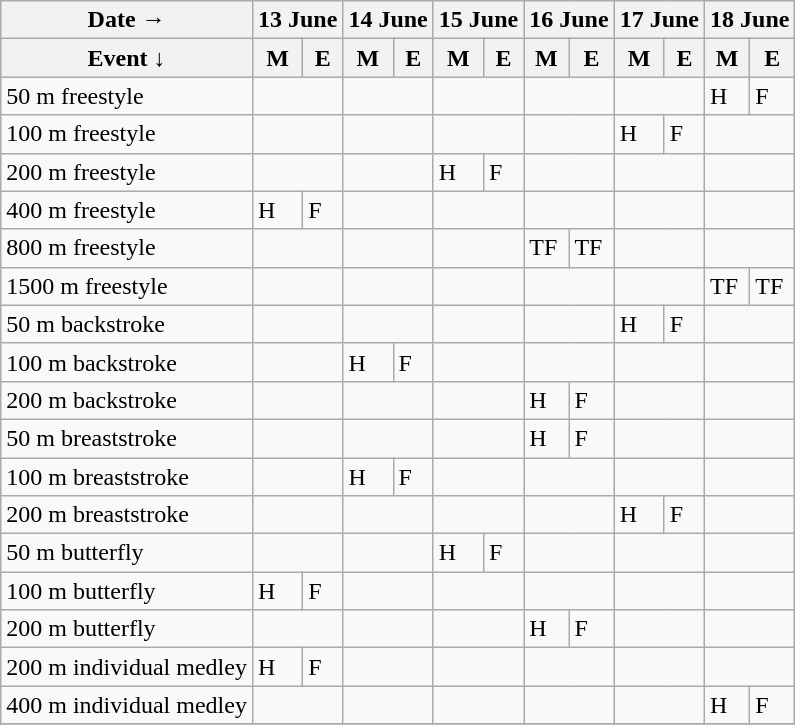<table class="wikitable swimming-schedule floatleft">
<tr>
<th>Date →</th>
<th colspan=2>13 June</th>
<th colspan=2>14 June</th>
<th colspan=2>15 June</th>
<th colspan=2>16 June</th>
<th colspan=2>17 June</th>
<th colspan=2>18 June</th>
</tr>
<tr>
<th>Event ↓</th>
<th>M</th>
<th>E</th>
<th>M</th>
<th>E</th>
<th>M</th>
<th>E</th>
<th>M</th>
<th>E</th>
<th>M</th>
<th>E</th>
<th>M</th>
<th>E</th>
</tr>
<tr>
<td class=event>50 m freestyle</td>
<td colspan=2></td>
<td colspan=2></td>
<td colspan=2></td>
<td colspan=2></td>
<td colspan=2></td>
<td class=heats>H</td>
<td class=final>F</td>
</tr>
<tr>
<td class=event>100 m freestyle</td>
<td colspan=2></td>
<td colspan=2></td>
<td colspan=2></td>
<td colspan=2></td>
<td class=heats>H</td>
<td class=final>F</td>
<td colspan=2></td>
</tr>
<tr>
<td class=event>200 m freestyle</td>
<td colspan=2></td>
<td colspan=2></td>
<td class=heats>H</td>
<td class=final>F</td>
<td colspan=2></td>
<td colspan=2></td>
<td colspan=2></td>
</tr>
<tr>
<td class=event>400 m freestyle</td>
<td class=heats>H</td>
<td class=final>F</td>
<td colspan=2></td>
<td colspan=2></td>
<td colspan=2></td>
<td colspan=2></td>
<td colspan=2></td>
</tr>
<tr>
<td class=event>800 m freestyle</td>
<td colspan=2></td>
<td colspan=2></td>
<td colspan=2></td>
<td class=timed-final>TF</td>
<td class=timed-final>TF</td>
<td colspan=2></td>
<td colspan=2></td>
</tr>
<tr>
<td class=event>1500 m freestyle</td>
<td colspan=2></td>
<td colspan=2></td>
<td colspan=2></td>
<td colspan=2></td>
<td colspan=2></td>
<td class=timed-final>TF</td>
<td class=timed-final>TF</td>
</tr>
<tr>
<td class=event>50 m backstroke</td>
<td colspan=2></td>
<td colspan=2></td>
<td colspan=2></td>
<td colspan=2></td>
<td class=heats>H</td>
<td class=final>F</td>
<td colspan=2></td>
</tr>
<tr>
<td class=event>100 m backstroke</td>
<td colspan=2></td>
<td class=heats>H</td>
<td class=final>F</td>
<td colspan=2></td>
<td colspan=2></td>
<td colspan=2></td>
<td colspan=2></td>
</tr>
<tr>
<td class=event>200 m backstroke</td>
<td colspan=2></td>
<td colspan=2></td>
<td colspan=2></td>
<td class=heats>H</td>
<td class=final>F</td>
<td colspan=2></td>
<td colspan=2></td>
</tr>
<tr>
<td class=event>50 m breaststroke</td>
<td colspan=2></td>
<td colspan=2></td>
<td colspan=2></td>
<td class=heats>H</td>
<td class=final>F</td>
<td colspan=2></td>
<td colspan=2></td>
</tr>
<tr>
<td class=event>100 m breaststroke</td>
<td colspan=2></td>
<td class=heats>H</td>
<td class=final>F</td>
<td colspan=2></td>
<td colspan=2></td>
<td colspan=2></td>
<td colspan=2></td>
</tr>
<tr>
<td class=event>200 m breaststroke</td>
<td colspan=2></td>
<td colspan=2></td>
<td colspan=2></td>
<td colspan=2></td>
<td class=heats>H</td>
<td class=final>F</td>
<td colspan=2></td>
</tr>
<tr>
<td class=event>50 m butterfly</td>
<td colspan=2></td>
<td colspan=2></td>
<td class=heats>H</td>
<td class=final>F</td>
<td colspan=2></td>
<td colspan=2></td>
<td colspan=2></td>
</tr>
<tr>
<td class=event>100 m butterfly</td>
<td class=heats>H</td>
<td class=final>F</td>
<td colspan=2></td>
<td colspan=2></td>
<td colspan=2></td>
<td colspan=2></td>
<td colspan=2></td>
</tr>
<tr>
<td class=event>200 m butterfly</td>
<td colspan=2></td>
<td colspan=2></td>
<td colspan=2></td>
<td class=heats>H</td>
<td class=final>F</td>
<td colspan=2></td>
<td colspan=2></td>
</tr>
<tr>
<td class=event>200 m individual medley</td>
<td class=heats>H</td>
<td class=final>F</td>
<td colspan=2></td>
<td colspan=2></td>
<td colspan=2></td>
<td colspan=2></td>
<td colspan=2></td>
</tr>
<tr>
<td class=event>400 m individual medley</td>
<td colspan=2></td>
<td colspan=2></td>
<td colspan=2></td>
<td colspan=2></td>
<td colspan=2></td>
<td class=heats>H</td>
<td class=final>F</td>
</tr>
<tr>
</tr>
</table>
